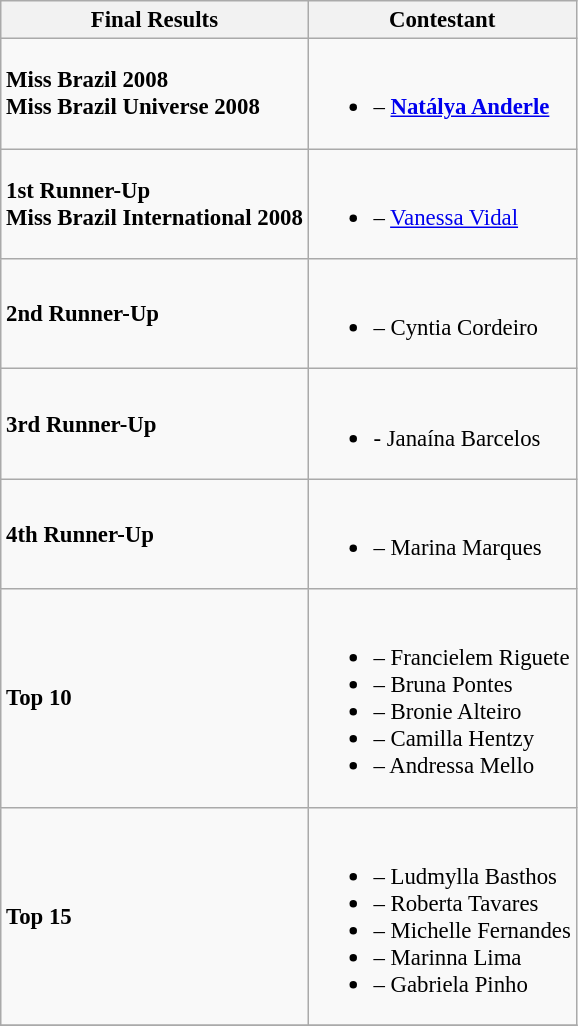<table class="wikitable sortable" style="font-size: 95%;">
<tr>
<th>Final Results</th>
<th>Contestant</th>
</tr>
<tr>
<td><strong>Miss Brazil 2008</strong><br><strong>Miss Brazil Universe 2008</strong></td>
<td><br><ul><li><strong></strong> – <strong><a href='#'>Natálya Anderle</a></strong></li></ul></td>
</tr>
<tr>
<td><strong>1st Runner-Up</strong><br><strong>Miss Brazil International 2008</strong></td>
<td><br><ul><li><strong></strong> – <a href='#'>Vanessa Vidal</a></li></ul></td>
</tr>
<tr>
<td><strong>2nd Runner-Up</strong></td>
<td><br><ul><li><strong></strong> – Cyntia Cordeiro</li></ul></td>
</tr>
<tr>
<td><strong>3rd Runner-Up</strong></td>
<td><br><ul><li><strong></strong> - Janaína Barcelos</li></ul></td>
</tr>
<tr>
<td><strong>4th Runner-Up</strong></td>
<td><br><ul><li><strong></strong> – Marina Marques</li></ul></td>
</tr>
<tr>
<td><strong>Top 10</strong></td>
<td><br><ul><li><strong></strong>  – Francielem Riguete</li><li><strong></strong> – Bruna Pontes</li><li><strong></strong> – Bronie Alteiro</li><li><strong></strong> – Camilla Hentzy</li><li><strong></strong> – Andressa Mello</li></ul></td>
</tr>
<tr>
<td><strong>Top 15</strong></td>
<td><br><ul><li><strong></strong> – Ludmylla Basthos</li><li><strong></strong> – Roberta Tavares</li><li><strong></strong> – Michelle Fernandes</li><li><strong></strong> – Marinna Lima</li><li><strong></strong> – Gabriela Pinho</li></ul></td>
</tr>
<tr>
</tr>
</table>
